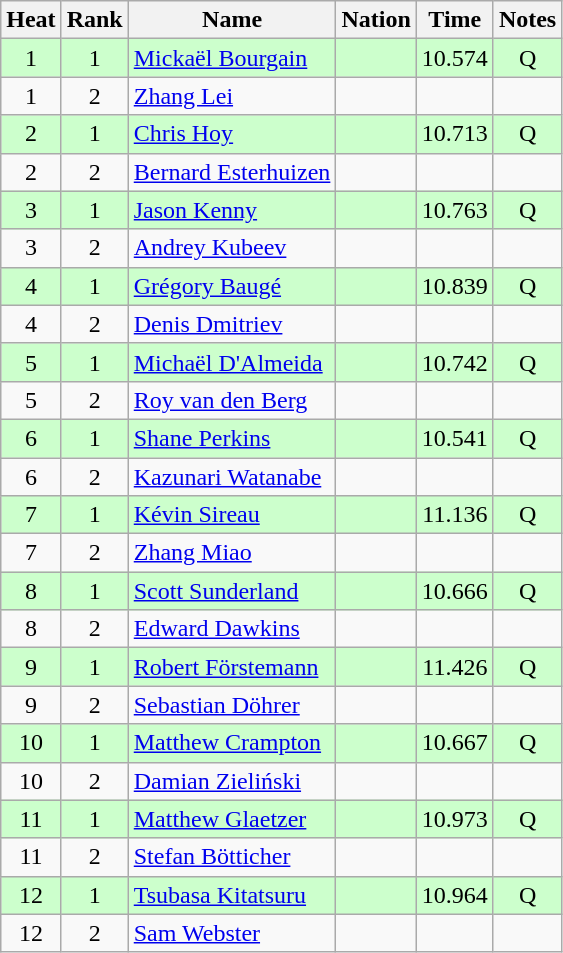<table class="wikitable sortable" style="text-align:center">
<tr>
<th>Heat</th>
<th>Rank</th>
<th>Name</th>
<th>Nation</th>
<th>Time</th>
<th>Notes</th>
</tr>
<tr bgcolor=ccffcc>
<td>1</td>
<td>1</td>
<td align=left><a href='#'>Mickaël Bourgain</a></td>
<td align=left></td>
<td>10.574</td>
<td>Q</td>
</tr>
<tr>
<td>1</td>
<td>2</td>
<td align=left><a href='#'>Zhang Lei</a></td>
<td align=left></td>
<td></td>
<td></td>
</tr>
<tr bgcolor=ccffcc>
<td>2</td>
<td>1</td>
<td align=left><a href='#'>Chris Hoy</a></td>
<td align=left></td>
<td>10.713</td>
<td>Q</td>
</tr>
<tr>
<td>2</td>
<td>2</td>
<td align=left><a href='#'>Bernard Esterhuizen</a></td>
<td align=left></td>
<td></td>
<td></td>
</tr>
<tr bgcolor=ccffcc>
<td>3</td>
<td>1</td>
<td align=left><a href='#'>Jason Kenny</a></td>
<td align=left></td>
<td>10.763</td>
<td>Q</td>
</tr>
<tr>
<td>3</td>
<td>2</td>
<td align=left><a href='#'>Andrey Kubeev</a></td>
<td align=left></td>
<td></td>
<td></td>
</tr>
<tr bgcolor=ccffcc>
<td>4</td>
<td>1</td>
<td align=left><a href='#'>Grégory Baugé</a></td>
<td align=left></td>
<td>10.839</td>
<td>Q</td>
</tr>
<tr>
<td>4</td>
<td>2</td>
<td align=left><a href='#'>Denis Dmitriev</a></td>
<td align=left></td>
<td></td>
<td></td>
</tr>
<tr bgcolor=ccffcc>
<td>5</td>
<td>1</td>
<td align=left><a href='#'>Michaël D'Almeida</a></td>
<td align=left></td>
<td>10.742</td>
<td>Q</td>
</tr>
<tr>
<td>5</td>
<td>2</td>
<td align=left><a href='#'>Roy van den Berg</a></td>
<td align=left></td>
<td></td>
<td></td>
</tr>
<tr bgcolor=ccffcc>
<td>6</td>
<td>1</td>
<td align=left><a href='#'>Shane Perkins</a></td>
<td align=left></td>
<td>10.541</td>
<td>Q</td>
</tr>
<tr>
<td>6</td>
<td>2</td>
<td align=left><a href='#'>Kazunari Watanabe</a></td>
<td align=left></td>
<td></td>
<td></td>
</tr>
<tr bgcolor=ccffcc>
<td>7</td>
<td>1</td>
<td align=left><a href='#'>Kévin Sireau</a></td>
<td align=left></td>
<td>11.136</td>
<td>Q</td>
</tr>
<tr>
<td>7</td>
<td>2</td>
<td align=left><a href='#'>Zhang Miao</a></td>
<td align=left></td>
<td></td>
<td></td>
</tr>
<tr bgcolor=ccffcc>
<td>8</td>
<td>1</td>
<td align=left><a href='#'>Scott Sunderland</a></td>
<td align=left></td>
<td>10.666</td>
<td>Q</td>
</tr>
<tr>
<td>8</td>
<td>2</td>
<td align=left><a href='#'>Edward Dawkins</a></td>
<td align=left></td>
<td></td>
<td></td>
</tr>
<tr bgcolor=ccffcc>
<td>9</td>
<td>1</td>
<td align=left><a href='#'>Robert Förstemann</a></td>
<td align=left></td>
<td>11.426</td>
<td>Q</td>
</tr>
<tr>
<td>9</td>
<td>2</td>
<td align=left><a href='#'>Sebastian Döhrer</a></td>
<td align=left></td>
<td></td>
<td></td>
</tr>
<tr bgcolor=ccffcc>
<td>10</td>
<td>1</td>
<td align=left><a href='#'>Matthew Crampton</a></td>
<td align=left></td>
<td>10.667</td>
<td>Q</td>
</tr>
<tr>
<td>10</td>
<td>2</td>
<td align=left><a href='#'>Damian Zieliński</a></td>
<td align=left></td>
<td></td>
<td></td>
</tr>
<tr bgcolor=ccffcc>
<td>11</td>
<td>1</td>
<td align=left><a href='#'>Matthew Glaetzer</a></td>
<td align=left></td>
<td>10.973</td>
<td>Q</td>
</tr>
<tr>
<td>11</td>
<td>2</td>
<td align=left><a href='#'>Stefan Bötticher</a></td>
<td align=left></td>
<td></td>
<td></td>
</tr>
<tr bgcolor=ccffcc>
<td>12</td>
<td>1</td>
<td align=left><a href='#'>Tsubasa Kitatsuru</a></td>
<td align=left></td>
<td>10.964</td>
<td>Q</td>
</tr>
<tr>
<td>12</td>
<td>2</td>
<td align=left><a href='#'>Sam Webster</a></td>
<td align=left></td>
<td></td>
<td></td>
</tr>
</table>
